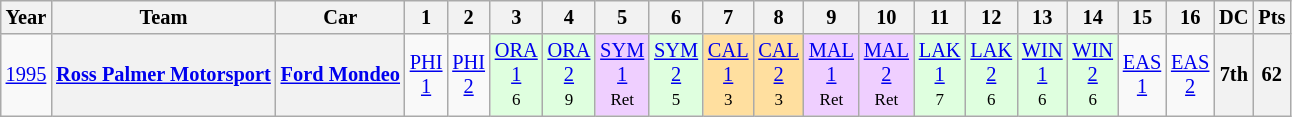<table class="wikitable" style="text-align:center; font-size:85%">
<tr>
<th>Year</th>
<th>Team</th>
<th>Car</th>
<th>1</th>
<th>2</th>
<th>3</th>
<th>4</th>
<th>5</th>
<th>6</th>
<th>7</th>
<th>8</th>
<th>9</th>
<th>10</th>
<th>11</th>
<th>12</th>
<th>13</th>
<th>14</th>
<th>15</th>
<th>16</th>
<th>DC</th>
<th>Pts</th>
</tr>
<tr>
<td><a href='#'>1995</a></td>
<th nowrap><a href='#'>Ross Palmer Motorsport</a></th>
<th nowrap><a href='#'>Ford Mondeo</a></th>
<td><a href='#'>PHI<br>1</a></td>
<td><a href='#'>PHI<br>2</a></td>
<td style="background:#DFFFDF;"><a href='#'>ORA<br>1</a><br><small>6</small></td>
<td style="background:#DFFFDF;"><a href='#'>ORA<br>2</a><br><small>9</small></td>
<td style="background:#EFCFFF;"><a href='#'>SYM<br>1</a><br><small>Ret</small></td>
<td style="background:#DFFFDF;"><a href='#'>SYM<br>2</a><br><small>5</small></td>
<td style="background:#FFDF9F;"><a href='#'>CAL<br>1</a><br><small>3</small></td>
<td style="background:#FFDF9F;"><a href='#'>CAL<br>2</a><br><small>3</small></td>
<td style="background:#EFCFFF;"><a href='#'>MAL<br>1</a><br><small>Ret</small></td>
<td style="background:#EFCFFF;"><a href='#'>MAL<br>2</a><br><small>Ret</small></td>
<td style="background:#DFFFDF;"><a href='#'>LAK<br>1</a><br><small>7</small></td>
<td style="background:#DFFFDF;"><a href='#'>LAK<br>2</a><br><small>6</small></td>
<td style="background:#DFFFDF;"><a href='#'>WIN<br>1</a><br><small>6</small></td>
<td style="background:#DFFFDF;"><a href='#'>WIN<br>2</a><br><small>6</small></td>
<td><a href='#'>EAS<br>1</a></td>
<td><a href='#'>EAS<br>2</a></td>
<th>7th</th>
<th>62</th>
</tr>
</table>
